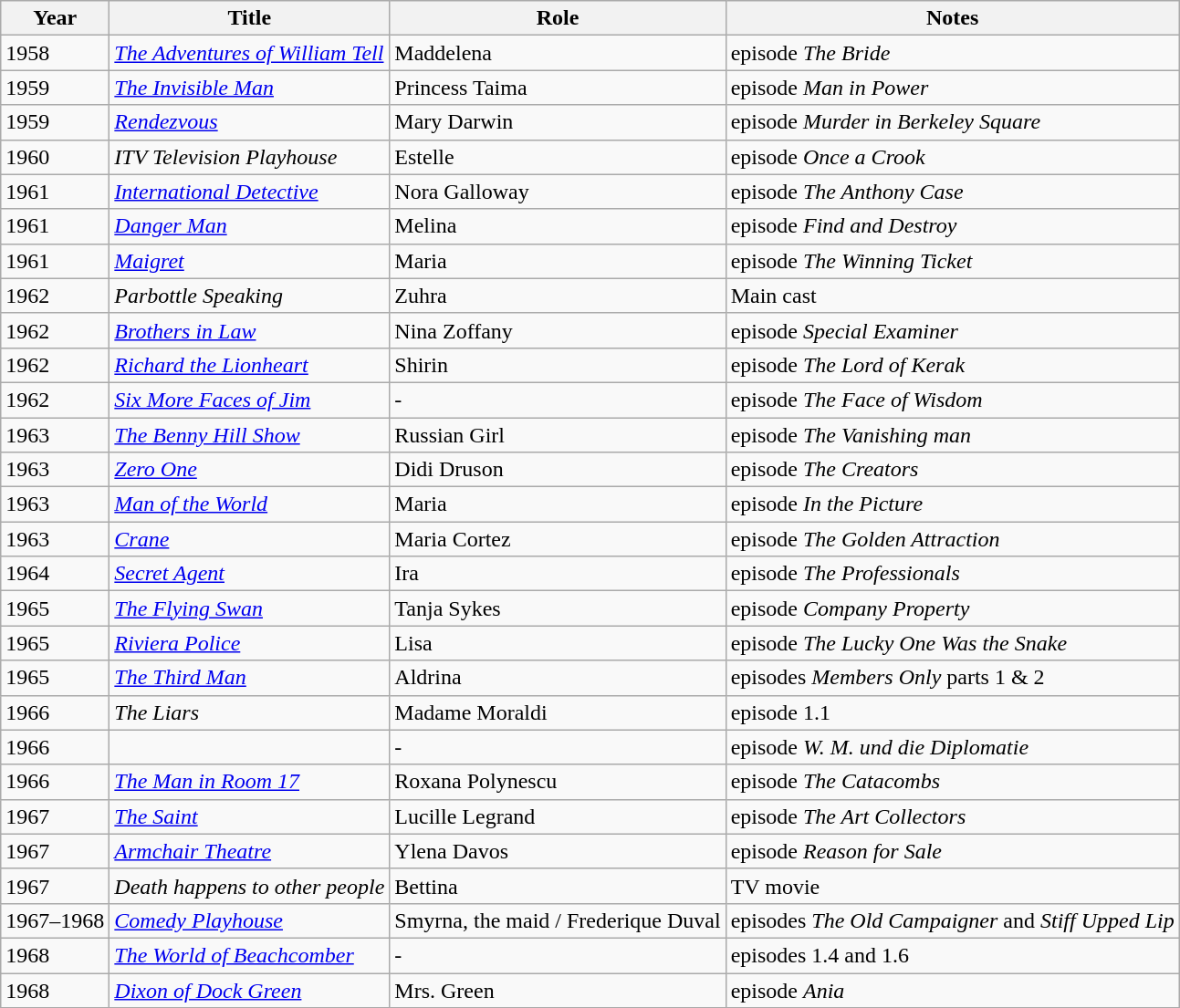<table class="wikitable sortable">
<tr>
<th>Year</th>
<th>Title</th>
<th>Role</th>
<th>Notes</th>
</tr>
<tr>
<td>1958</td>
<td><em><a href='#'>The Adventures of William Tell</a></em></td>
<td>Maddelena</td>
<td>episode <em>The Bride</em></td>
</tr>
<tr>
<td>1959</td>
<td><em><a href='#'>The Invisible Man</a></em></td>
<td>Princess Taima</td>
<td>episode <em>Man in Power</em></td>
</tr>
<tr>
<td>1959</td>
<td><em><a href='#'>Rendezvous</a></em></td>
<td>Mary Darwin</td>
<td>episode <em> Murder in Berkeley Square</em></td>
</tr>
<tr>
<td>1960</td>
<td><em>ITV Television Playhouse</em></td>
<td>Estelle</td>
<td>episode <em>Once a Crook</em></td>
</tr>
<tr>
<td>1961</td>
<td><em><a href='#'>International Detective</a></em></td>
<td>Nora Galloway</td>
<td>episode <em>The Anthony Case</em></td>
</tr>
<tr>
<td>1961</td>
<td><em><a href='#'>Danger Man</a></em></td>
<td>Melina</td>
<td>episode <em>Find and Destroy</em></td>
</tr>
<tr>
<td>1961</td>
<td><em><a href='#'>Maigret</a></em></td>
<td>Maria</td>
<td>episode <em>The Winning Ticket</em></td>
</tr>
<tr>
<td>1962</td>
<td><em>Parbottle Speaking</em></td>
<td>Zuhra</td>
<td>Main cast</td>
</tr>
<tr>
<td>1962</td>
<td><em><a href='#'>Brothers in Law</a></em></td>
<td>Nina Zoffany</td>
<td>episode <em>Special Examiner</em></td>
</tr>
<tr>
<td>1962</td>
<td><em><a href='#'>Richard the Lionheart</a></em></td>
<td>Shirin</td>
<td>episode <em>The Lord of Kerak</em></td>
</tr>
<tr>
<td>1962</td>
<td><em><a href='#'>Six More Faces of Jim</a></em></td>
<td>-</td>
<td>episode <em>The Face of Wisdom</em></td>
</tr>
<tr>
<td>1963</td>
<td><em><a href='#'>The Benny Hill Show</a></em></td>
<td>Russian Girl</td>
<td>episode <em>The Vanishing man</em></td>
</tr>
<tr>
<td>1963</td>
<td><em><a href='#'>Zero One</a></em></td>
<td>Didi Druson</td>
<td>episode <em>The Creators</em></td>
</tr>
<tr>
<td>1963</td>
<td><em><a href='#'>Man of the World</a></em></td>
<td>Maria</td>
<td>episode <em>In the Picture</em></td>
</tr>
<tr>
<td>1963</td>
<td><em><a href='#'>Crane</a></em></td>
<td>Maria Cortez</td>
<td>episode <em>The Golden Attraction</em></td>
</tr>
<tr>
<td>1964</td>
<td><em><a href='#'>Secret Agent</a></em></td>
<td>Ira</td>
<td>episode <em>The Professionals</em></td>
</tr>
<tr>
<td>1965</td>
<td><em><a href='#'>The Flying Swan</a></em></td>
<td>Tanja Sykes</td>
<td>episode <em>Company Property</em></td>
</tr>
<tr>
<td>1965</td>
<td><em><a href='#'>Riviera Police</a></em></td>
<td>Lisa</td>
<td>episode <em>The Lucky One Was the Snake</em></td>
</tr>
<tr>
<td>1965</td>
<td><em><a href='#'>The Third Man</a></em></td>
<td>Aldrina</td>
<td>episodes <em>Members Only</em> parts 1 & 2</td>
</tr>
<tr>
<td>1966</td>
<td><em>The Liars</em></td>
<td>Madame Moraldi</td>
<td>episode 1.1</td>
</tr>
<tr>
<td>1966</td>
<td><em></em></td>
<td>-</td>
<td>episode <em>W. M. und die Diplomatie</em></td>
</tr>
<tr>
<td>1966</td>
<td><em><a href='#'>The Man in Room 17</a></em></td>
<td>Roxana Polynescu</td>
<td>episode <em>The Catacombs</em></td>
</tr>
<tr>
<td>1967</td>
<td><em><a href='#'>The Saint</a></em></td>
<td>Lucille Legrand</td>
<td>episode <em>The Art Collectors</em></td>
</tr>
<tr>
<td>1967</td>
<td><em><a href='#'>Armchair Theatre</a></em></td>
<td>Ylena Davos</td>
<td>episode <em>Reason for Sale</em></td>
</tr>
<tr>
<td>1967</td>
<td><em>Death happens to other people</em></td>
<td>Bettina</td>
<td>TV movie</td>
</tr>
<tr>
<td>1967–1968</td>
<td><em><a href='#'>Comedy Playhouse</a></em></td>
<td>Smyrna, the maid / Frederique Duval</td>
<td>episodes <em>The Old Campaigner</em> and <em>Stiff Upped Lip</em></td>
</tr>
<tr>
<td>1968</td>
<td><em><a href='#'>The World of Beachcomber</a></em></td>
<td>-</td>
<td>episodes 1.4 and 1.6</td>
</tr>
<tr>
<td>1968</td>
<td><em><a href='#'>Dixon of Dock Green</a></em></td>
<td>Mrs. Green</td>
<td>episode <em>Ania</em></td>
</tr>
<tr>
</tr>
</table>
